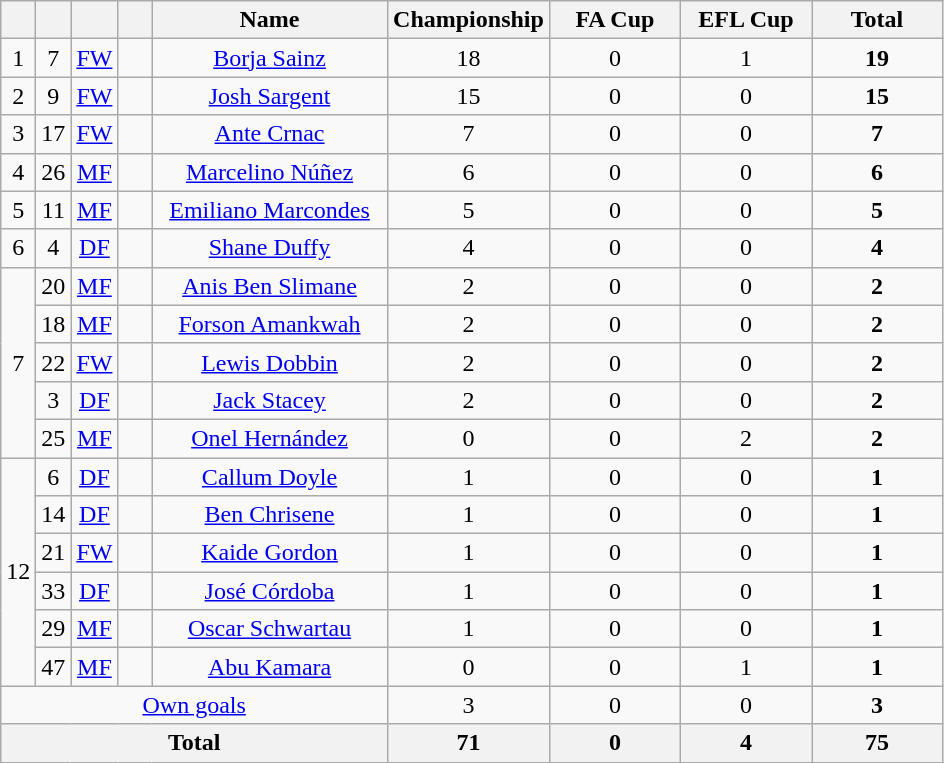<table class="wikitable sortable" style="text-align:center">
<tr>
<th width=15></th>
<th width=15></th>
<th width=15></th>
<th width=15></th>
<th width=150>Name</th>
<th width=80>Championship</th>
<th width=80>FA Cup</th>
<th width=80>EFL Cup</th>
<th width=80>Total</th>
</tr>
<tr>
<td>1</td>
<td>7</td>
<td><a href='#'>FW</a></td>
<td></td>
<td><a href='#'>Borja Sainz</a></td>
<td>18</td>
<td>0</td>
<td>1</td>
<td><strong>19</strong></td>
</tr>
<tr>
<td>2</td>
<td>9</td>
<td><a href='#'>FW</a></td>
<td></td>
<td><a href='#'>Josh Sargent</a></td>
<td>15</td>
<td>0</td>
<td>0</td>
<td><strong>15</strong></td>
</tr>
<tr>
<td>3</td>
<td>17</td>
<td><a href='#'>FW</a></td>
<td></td>
<td><a href='#'>Ante Crnac</a></td>
<td>7</td>
<td>0</td>
<td>0</td>
<td><strong>7</strong></td>
</tr>
<tr>
<td>4</td>
<td>26</td>
<td><a href='#'>MF</a></td>
<td></td>
<td><a href='#'>Marcelino Núñez</a></td>
<td>6</td>
<td>0</td>
<td>0</td>
<td><strong>6</strong></td>
</tr>
<tr>
<td>5</td>
<td>11</td>
<td><a href='#'>MF</a></td>
<td></td>
<td><a href='#'>Emiliano Marcondes</a></td>
<td>5</td>
<td>0</td>
<td>0</td>
<td><strong>5</strong></td>
</tr>
<tr>
<td>6</td>
<td>4</td>
<td><a href='#'>DF</a></td>
<td></td>
<td><a href='#'>Shane Duffy</a></td>
<td>4</td>
<td>0</td>
<td>0</td>
<td><strong>4</strong></td>
</tr>
<tr>
<td rowspan=5>7</td>
<td>20</td>
<td><a href='#'>MF</a></td>
<td></td>
<td><a href='#'>Anis Ben Slimane</a></td>
<td>2</td>
<td>0</td>
<td>0</td>
<td><strong>2</strong></td>
</tr>
<tr>
<td>18</td>
<td><a href='#'>MF</a></td>
<td></td>
<td><a href='#'>Forson Amankwah</a></td>
<td>2</td>
<td>0</td>
<td>0</td>
<td><strong>2</strong></td>
</tr>
<tr>
<td>22</td>
<td><a href='#'>FW</a></td>
<td></td>
<td><a href='#'>Lewis Dobbin</a></td>
<td>2</td>
<td>0</td>
<td>0</td>
<td><strong>2</strong></td>
</tr>
<tr>
<td>3</td>
<td><a href='#'>DF</a></td>
<td></td>
<td><a href='#'>Jack Stacey</a></td>
<td>2</td>
<td>0</td>
<td>0</td>
<td><strong>2</strong></td>
</tr>
<tr>
<td>25</td>
<td><a href='#'>MF</a></td>
<td></td>
<td><a href='#'>Onel Hernández</a></td>
<td>0</td>
<td>0</td>
<td>2</td>
<td><strong>2</strong></td>
</tr>
<tr>
<td rowspan=6>12</td>
<td>6</td>
<td><a href='#'>DF</a></td>
<td></td>
<td><a href='#'>Callum Doyle</a></td>
<td>1</td>
<td>0</td>
<td>0</td>
<td><strong>1</strong></td>
</tr>
<tr>
<td>14</td>
<td><a href='#'>DF</a></td>
<td></td>
<td><a href='#'>Ben Chrisene</a></td>
<td>1</td>
<td>0</td>
<td>0</td>
<td><strong>1</strong></td>
</tr>
<tr>
<td>21</td>
<td><a href='#'>FW</a></td>
<td></td>
<td><a href='#'>Kaide Gordon</a></td>
<td>1</td>
<td>0</td>
<td>0</td>
<td><strong>1</strong></td>
</tr>
<tr>
<td>33</td>
<td><a href='#'>DF</a></td>
<td></td>
<td><a href='#'>José Córdoba</a></td>
<td>1</td>
<td>0</td>
<td>0</td>
<td><strong>1</strong></td>
</tr>
<tr>
<td>29</td>
<td><a href='#'>MF</a></td>
<td></td>
<td><a href='#'>Oscar Schwartau</a></td>
<td>1</td>
<td>0</td>
<td>0</td>
<td><strong>1</strong></td>
</tr>
<tr>
<td>47</td>
<td><a href='#'>MF</a></td>
<td></td>
<td><a href='#'>Abu Kamara</a></td>
<td>0</td>
<td>0</td>
<td>1</td>
<td><strong>1</strong></td>
</tr>
<tr>
<td colspan=5><a href='#'>Own goals</a></td>
<td>3</td>
<td>0</td>
<td>0</td>
<td><strong>3</strong></td>
</tr>
<tr>
<th colspan="5">Total</th>
<th>71</th>
<th>0</th>
<th>4</th>
<th>75</th>
</tr>
</table>
